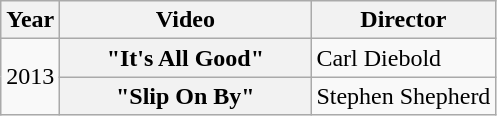<table class="wikitable plainrowheaders">
<tr>
<th>Year</th>
<th style="width:10em;">Video</th>
<th>Director</th>
</tr>
<tr>
<td rowspan="2">2013</td>
<th scope="row">"It's All Good"</th>
<td>Carl Diebold</td>
</tr>
<tr>
<th scope="row">"Slip On By"</th>
<td>Stephen Shepherd</td>
</tr>
</table>
